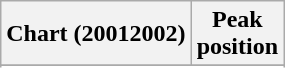<table class="wikitable sortable plainrowheaders" style="text-align:center">
<tr>
<th scope="col">Chart (20012002)</th>
<th scope="col">Peak<br> position</th>
</tr>
<tr>
</tr>
<tr>
</tr>
<tr>
</tr>
<tr>
</tr>
</table>
